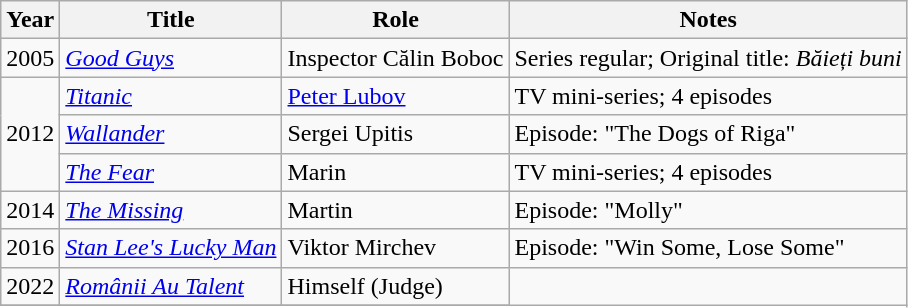<table class="wikitable">
<tr>
<th>Year</th>
<th>Title</th>
<th>Role</th>
<th>Notes</th>
</tr>
<tr>
<td>2005</td>
<td><em><a href='#'>Good Guys</a></em></td>
<td>Inspector Călin Boboc</td>
<td>Series regular; Original title: <em>Băieți buni</em></td>
</tr>
<tr>
<td rowspan="3">2012</td>
<td><em><a href='#'>Titanic</a></em></td>
<td><a href='#'>Peter Lubov</a></td>
<td>TV mini-series; 4 episodes</td>
</tr>
<tr>
<td><em><a href='#'>Wallander</a></em></td>
<td>Sergei Upitis</td>
<td>Episode: "The Dogs of Riga"</td>
</tr>
<tr>
<td><em><a href='#'>The Fear</a></em></td>
<td>Marin</td>
<td>TV mini-series; 4 episodes</td>
</tr>
<tr>
<td>2014</td>
<td><em><a href='#'>The Missing</a></em></td>
<td>Martin</td>
<td>Episode: "Molly"</td>
</tr>
<tr>
<td>2016</td>
<td><em><a href='#'>Stan Lee's Lucky Man</a></em></td>
<td>Viktor Mirchev</td>
<td>Episode: "Win Some, Lose Some"</td>
</tr>
<tr>
<td>2022</td>
<td><em><a href='#'>Românii Au Talent</a></em></td>
<td>Himself (Judge)</td>
</tr>
<tr>
</tr>
</table>
